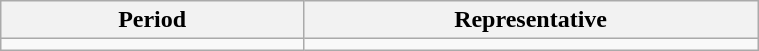<table class="wikitable" width=40%>
<tr>
<th width=40%>Period</th>
<th>Representative</th>
</tr>
<tr>
<td></td>
<td></td>
</tr>
</table>
